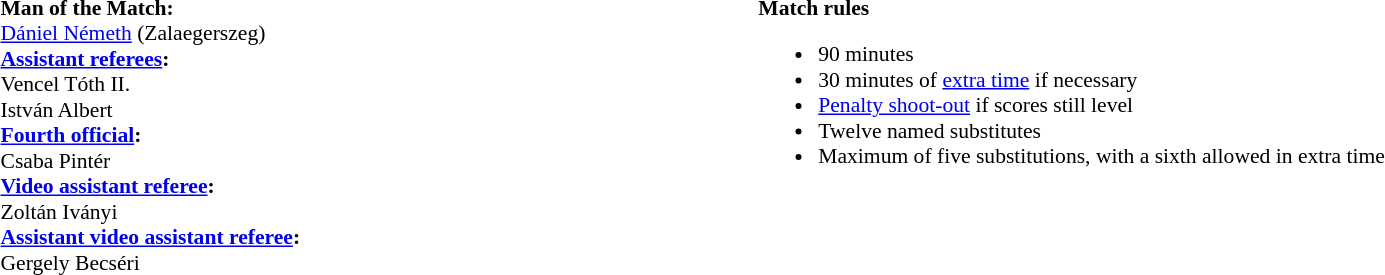<table style="width:100%;font-size:90%">
<tr>
<td style="width:40%;vertical-align:top"><br><strong>Man of the Match:</strong>
<br><a href='#'>Dániel Németh</a> (Zalaegerszeg)<br><strong><a href='#'>Assistant referees</a>:</strong>
<br>Vencel Tóth II.
<br>István Albert
<br><strong><a href='#'>Fourth official</a>:</strong>
<br>Csaba Pintér
<br><strong><a href='#'>Video assistant referee</a>:</strong>
<br>Zoltán Iványi
<br><strong><a href='#'>Assistant video assistant referee</a>:</strong>
<br>Gergely Becséri</td>
<td style="width:60%;vertical-align:top"><br><strong>Match rules</strong><ul><li>90 minutes</li><li>30 minutes of <a href='#'>extra time</a> if necessary</li><li><a href='#'>Penalty shoot-out</a> if scores still level</li><li>Twelve named substitutes</li><li>Maximum of five substitutions, with a sixth allowed in extra time</li></ul></td>
</tr>
</table>
